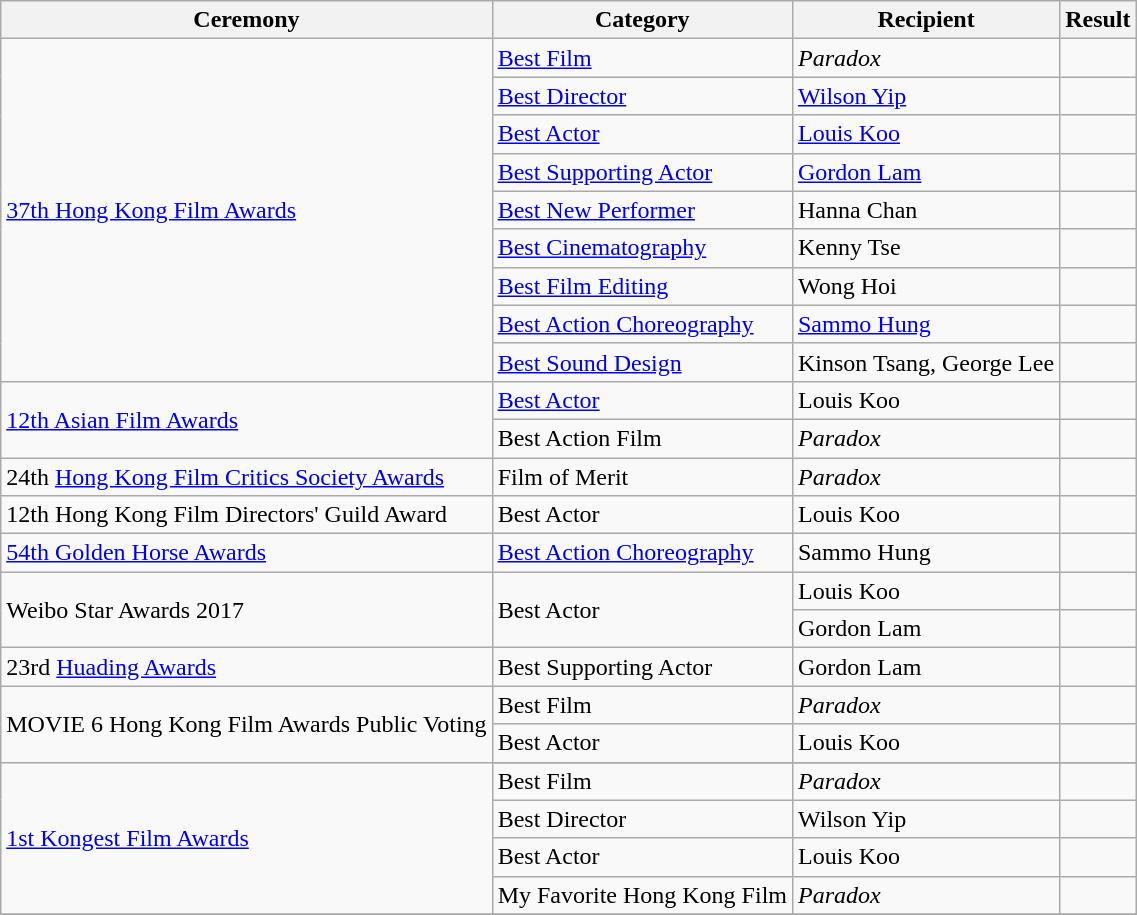<table class="wikitable">
<tr>
<th>Ceremony</th>
<th>Category</th>
<th>Recipient</th>
<th>Result</th>
</tr>
<tr>
<td rowspan=9><a href='#'>37th Hong Kong Film Awards</a></td>
<td><a href='#'>Best Film</a></td>
<td><em>Paradox</em></td>
<td></td>
</tr>
<tr>
<td><a href='#'>Best Director</a></td>
<td><a href='#'>Wilson Yip</a></td>
<td></td>
</tr>
<tr>
<td><a href='#'>Best Actor</a></td>
<td><a href='#'>Louis Koo</a></td>
<td></td>
</tr>
<tr>
<td><a href='#'>Best Supporting Actor</a></td>
<td><a href='#'>Gordon Lam</a></td>
<td></td>
</tr>
<tr>
<td><a href='#'>Best New Performer</a></td>
<td>Hanna Chan</td>
<td></td>
</tr>
<tr>
<td><a href='#'>Best Cinematography</a></td>
<td>Kenny Tse</td>
<td></td>
</tr>
<tr>
<td><a href='#'>Best Film Editing</a></td>
<td>Wong Hoi</td>
<td></td>
</tr>
<tr>
<td><a href='#'>Best Action Choreography</a></td>
<td><a href='#'>Sammo Hung</a></td>
<td></td>
</tr>
<tr>
<td><a href='#'>Best Sound Design</a></td>
<td>Kinson Tsang, George Lee</td>
<td></td>
</tr>
<tr>
<td rowspan=2><a href='#'>12th Asian Film Awards</a></td>
<td><a href='#'>Best Actor</a></td>
<td>Louis Koo</td>
<td></td>
</tr>
<tr>
<td>Best Action Film</td>
<td><em>Paradox</em></td>
<td></td>
</tr>
<tr>
<td>24th <a href='#'>Hong Kong Film Critics Society Awards</a></td>
<td>Film of Merit</td>
<td><em>Paradox</em></td>
<td></td>
</tr>
<tr>
<td>12th Hong Kong Film Directors' Guild Award</td>
<td>Best Actor</td>
<td>Louis Koo</td>
<td></td>
</tr>
<tr>
<td><a href='#'>54th Golden Horse Awards</a></td>
<td><a href='#'>Best Action Choreography</a></td>
<td>Sammo Hung</td>
<td></td>
</tr>
<tr>
<td rowspan=2>Weibo Star Awards 2017</td>
<td rowspan=2>Best Actor</td>
<td>Louis Koo</td>
<td></td>
</tr>
<tr>
<td>Gordon Lam</td>
<td></td>
</tr>
<tr>
<td>23rd <a href='#'>Huading Awards</a></td>
<td>Best Supporting Actor</td>
<td>Gordon Lam</td>
<td></td>
</tr>
<tr>
<td rowspan=2>MOVIE 6 Hong Kong Film Awards Public Voting</td>
<td>Best Film</td>
<td><em>Paradox</em></td>
<td></td>
</tr>
<tr>
<td>Best Actor</td>
<td>Louis Koo</td>
<td></td>
</tr>
<tr>
<td rowspan=5><a href='#'>1st Kongest Film Awards</a></td>
</tr>
<tr>
<td>Best Film</td>
<td><em>Paradox</em></td>
<td></td>
</tr>
<tr>
<td>Best Director</td>
<td>Wilson Yip</td>
<td></td>
</tr>
<tr>
<td>Best Actor</td>
<td>Louis Koo</td>
<td></td>
</tr>
<tr>
<td>My Favorite Hong Kong Film</td>
<td><em>Paradox</em></td>
<td></td>
</tr>
<tr>
</tr>
</table>
